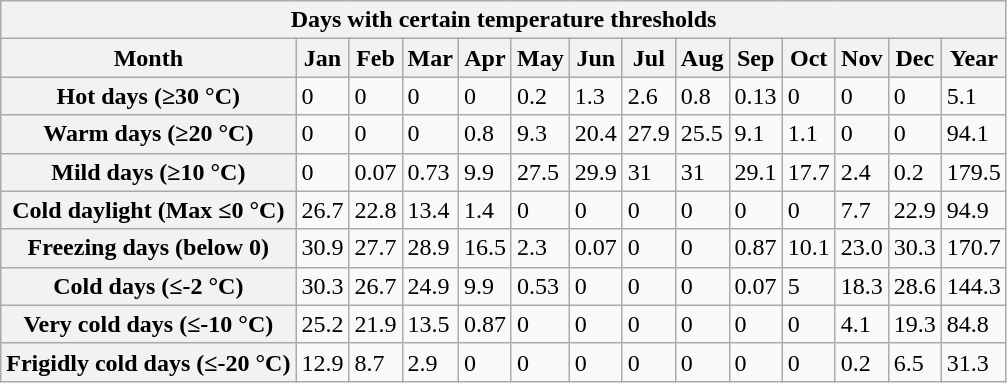<table class="wikitable">
<tr>
<th Colspan=14>Days with certain temperature thresholds</th>
</tr>
<tr>
<th>Month</th>
<th>Jan</th>
<th>Feb</th>
<th>Mar</th>
<th>Apr</th>
<th>May</th>
<th>Jun</th>
<th>Jul</th>
<th>Aug</th>
<th>Sep</th>
<th>Oct</th>
<th>Nov</th>
<th>Dec</th>
<th>Year</th>
</tr>
<tr>
<th>Hot days (≥30 °C)</th>
<td>0</td>
<td>0</td>
<td>0</td>
<td>0</td>
<td>0.2</td>
<td>1.3</td>
<td>2.6</td>
<td>0.8</td>
<td>0.13</td>
<td>0</td>
<td>0</td>
<td>0</td>
<td>5.1</td>
</tr>
<tr>
<th>Warm days (≥20 °C)</th>
<td>0</td>
<td>0</td>
<td>0</td>
<td>0.8</td>
<td>9.3</td>
<td>20.4</td>
<td>27.9</td>
<td>25.5</td>
<td>9.1</td>
<td>1.1</td>
<td>0</td>
<td>0</td>
<td>94.1</td>
</tr>
<tr>
<th>Mild days (≥10 °C)</th>
<td>0</td>
<td>0.07</td>
<td>0.73</td>
<td>9.9</td>
<td>27.5</td>
<td>29.9</td>
<td>31</td>
<td>31</td>
<td>29.1</td>
<td>17.7</td>
<td>2.4</td>
<td>0.2</td>
<td>179.5</td>
</tr>
<tr>
<th>Cold daylight (Max ≤0 °C)</th>
<td>26.7</td>
<td>22.8</td>
<td>13.4</td>
<td>1.4</td>
<td>0</td>
<td>0</td>
<td>0</td>
<td>0</td>
<td>0</td>
<td>0</td>
<td>7.7</td>
<td>22.9</td>
<td>94.9</td>
</tr>
<tr>
<th>Freezing days (below 0)</th>
<td>30.9</td>
<td>27.7</td>
<td>28.9</td>
<td>16.5</td>
<td>2.3</td>
<td>0.07</td>
<td>0</td>
<td>0</td>
<td>0.87</td>
<td>10.1</td>
<td>23.0</td>
<td>30.3</td>
<td>170.7</td>
</tr>
<tr>
<th>Cold days (≤-2 °C)</th>
<td>30.3</td>
<td>26.7</td>
<td>24.9</td>
<td>9.9</td>
<td>0.53</td>
<td>0</td>
<td>0</td>
<td>0</td>
<td>0.07</td>
<td>5</td>
<td>18.3</td>
<td>28.6</td>
<td>144.3</td>
</tr>
<tr>
<th>Very cold days (≤-10 °C)</th>
<td>25.2</td>
<td>21.9</td>
<td>13.5</td>
<td>0.87</td>
<td>0</td>
<td>0</td>
<td>0</td>
<td>0</td>
<td>0</td>
<td>0</td>
<td>4.1</td>
<td>19.3</td>
<td>84.8</td>
</tr>
<tr>
<th>Frigidly cold days (≤-20 °C)</th>
<td>12.9</td>
<td>8.7</td>
<td>2.9</td>
<td>0</td>
<td>0</td>
<td>0</td>
<td>0</td>
<td>0</td>
<td>0</td>
<td>0</td>
<td>0.2</td>
<td>6.5</td>
<td>31.3</td>
</tr>
</table>
